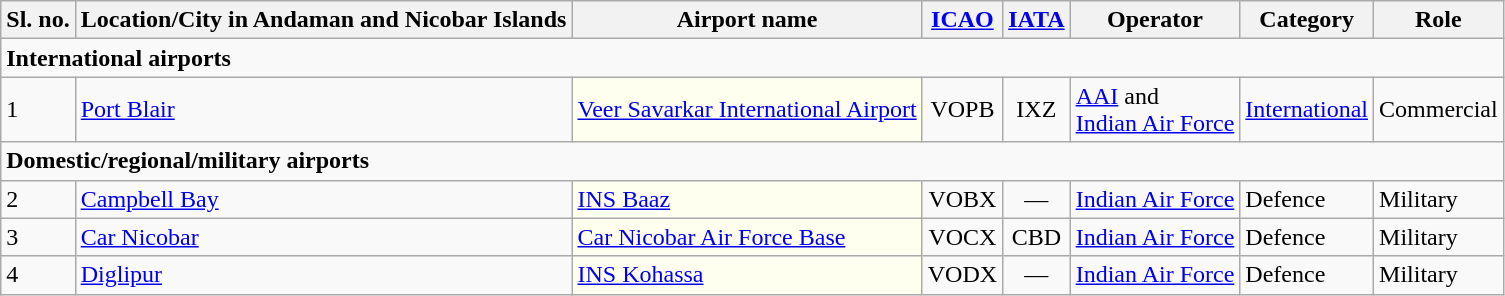<table class="wikitable sortable">
<tr>
<th>Sl. no.</th>
<th>Location/City in Andaman and Nicobar Islands</th>
<th>Airport name</th>
<th><a href='#'>ICAO</a></th>
<th><a href='#'>IATA</a></th>
<th>Operator</th>
<th>Category</th>
<th>Role</th>
</tr>
<tr>
<td colspan="8"><strong>International airports</strong></td>
</tr>
<tr>
<td>1</td>
<td><a href='#'>Port Blair</a></td>
<td style="background:#FFFFF0;"><a href='#'>Veer Savarkar International Airport</a></td>
<td align="center">VOPB</td>
<td align="center">IXZ</td>
<td><a href='#'>AAI</a> and <br><a href='#'>Indian Air Force</a><br></td>
<td><a href='#'>International</a></td>
<td>Commercial</td>
</tr>
<tr>
<td colspan="8"><strong>Domestic/regional/military airports</strong></td>
</tr>
<tr>
<td>2</td>
<td><a href='#'>Campbell Bay</a></td>
<td style="background:#FFFFF0;"><a href='#'>INS Baaz</a></td>
<td align="center">VOBX</td>
<td align="center">—</td>
<td><a href='#'>Indian Air Force</a></td>
<td>Defence</td>
<td>Military</td>
</tr>
<tr>
<td>3</td>
<td><a href='#'>Car Nicobar</a></td>
<td style="background:#FFFFF0;"><a href='#'>Car Nicobar Air Force Base</a></td>
<td align="center">VOCX</td>
<td align="center">CBD</td>
<td><a href='#'>Indian Air Force</a></td>
<td>Defence</td>
<td>Military</td>
</tr>
<tr>
<td>4</td>
<td><a href='#'>Diglipur</a></td>
<td style="background:#FFFFF0;"><a href='#'>INS Kohassa</a></td>
<td align=center>VODX</td>
<td align=center>—</td>
<td><a href='#'>Indian Air Force</a></td>
<td>Defence</td>
<td>Military</td>
</tr>
</table>
